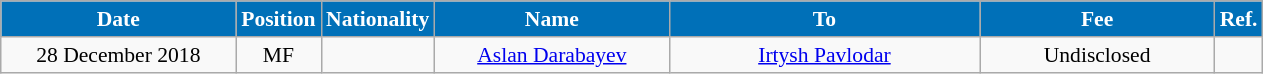<table class="wikitable"  style="text-align:center; font-size:90%; ">
<tr>
<th style="background:#0070B8; color:#FFFFFF; width:150px;">Date</th>
<th style="background:#0070B8; color:#FFFFFF; width:50px;">Position</th>
<th style="background:#0070B8; color:#FFFFFF; width:50px;">Nationality</th>
<th style="background:#0070B8; color:#FFFFFF; width:150px;">Name</th>
<th style="background:#0070B8; color:#FFFFFF; width:200px;">To</th>
<th style="background:#0070B8; color:#FFFFFF; width:150px;">Fee</th>
<th style="background:#0070B8; color:#FFFFFF; width:25px;">Ref.</th>
</tr>
<tr>
<td>28 December 2018</td>
<td>MF</td>
<td></td>
<td><a href='#'>Aslan Darabayev</a></td>
<td><a href='#'>Irtysh Pavlodar</a></td>
<td>Undisclosed</td>
<td></td>
</tr>
</table>
